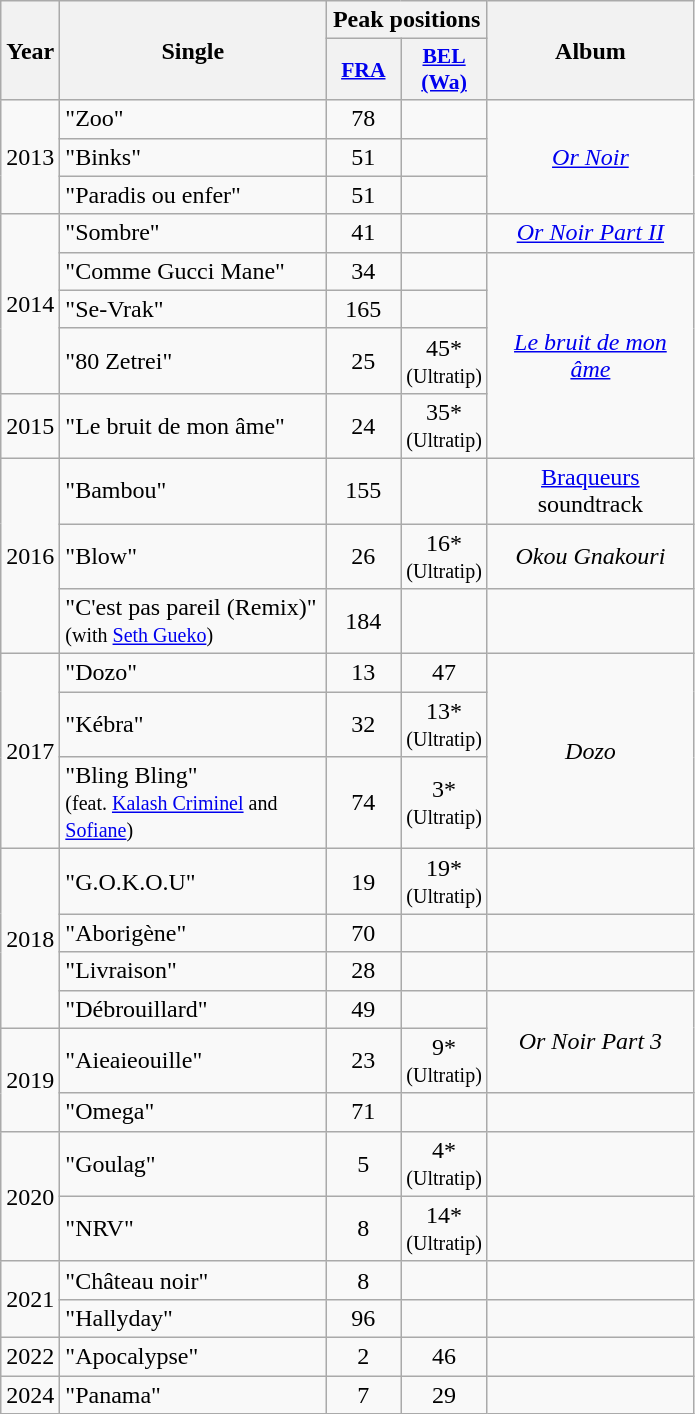<table class="wikitable">
<tr>
<th align="center" rowspan="2" width="10">Year</th>
<th align="center" rowspan="2" width="170">Single</th>
<th align="center" colspan="2" width="20">Peak positions</th>
<th align="center" rowspan="2" width="130">Album</th>
</tr>
<tr>
<th scope="col" style="width:3em;font-size:90%;"><a href='#'>FRA</a><br></th>
<th scope="col" style="width:3em;font-size:90%;"><a href='#'>BEL<br>(Wa)</a><br></th>
</tr>
<tr>
<td style="text-align:center;" rowspan=3>2013</td>
<td>"Zoo"</td>
<td style="text-align:center;">78</td>
<td style="text-align:center;"></td>
<td style="text-align:center;" rowspan=3><em><a href='#'>Or Noir</a></em></td>
</tr>
<tr>
<td>"Binks"</td>
<td style="text-align:center;">51</td>
<td style="text-align:center;"></td>
</tr>
<tr>
<td>"Paradis ou enfer"</td>
<td style="text-align:center;">51</td>
<td style="text-align:center;"></td>
</tr>
<tr>
<td style="text-align:center;" rowspan=4>2014</td>
<td>"Sombre"</td>
<td style="text-align:center;">41</td>
<td style="text-align:center;"></td>
<td style="text-align:center;" rowspan=1><em><a href='#'>Or Noir Part II</a></em></td>
</tr>
<tr>
<td>"Comme Gucci Mane"</td>
<td style="text-align:center;">34</td>
<td style="text-align:center;"></td>
<td style="text-align:center;" rowspan="4"><em><a href='#'>Le bruit de mon âme</a></em></td>
</tr>
<tr>
<td>"Se-Vrak"</td>
<td style="text-align:center;">165</td>
<td style="text-align:center;"></td>
</tr>
<tr>
<td>"80 Zetrei"</td>
<td style="text-align:center;">25</td>
<td style="text-align:center;">45*<small>(Ultratip)</small></td>
</tr>
<tr>
<td rowspan="1">2015</td>
<td>"Le bruit de mon âme"</td>
<td style="text-align:center;">24</td>
<td style="text-align:center;">35*<small>(Ultratip)</small></td>
</tr>
<tr>
<td style="text-align:center;" rowspan="3">2016</td>
<td>"Bambou"</td>
<td style="text-align:center;">155</td>
<td style="text-align:center;"></td>
<td style="text-align:center;"><a href='#'>Braqueurs</a> soundtrack</td>
</tr>
<tr>
<td>"Blow"</td>
<td style="text-align:center;">26</td>
<td style="text-align:center;">16*<small>(Ultratip)</small></td>
<td style="text-align:center;"><em>Okou Gnakouri</em></td>
</tr>
<tr>
<td>"C'est pas pareil (Remix)"<br><small>(with <a href='#'>Seth Gueko</a>)</small></td>
<td style="text-align:center;">184</td>
<td style="text-align:center;"></td>
<td style="text-align:center;"></td>
</tr>
<tr>
<td style="text-align:center;" rowspan="3">2017</td>
<td>"Dozo"</td>
<td style="text-align:center;">13</td>
<td style="text-align:center;">47</td>
<td rowspan="3" style="text-align:center;"><em>Dozo</em></td>
</tr>
<tr>
<td>"Kébra"</td>
<td style="text-align:center;">32</td>
<td style="text-align:center;">13*<small>(Ultratip)</small></td>
</tr>
<tr>
<td>"Bling Bling"<br><small>(feat. <a href='#'>Kalash Criminel</a> and <a href='#'>Sofiane</a>)</small></td>
<td style="text-align:center;">74</td>
<td style="text-align:center;">3*<small>(Ultratip)</small></td>
</tr>
<tr>
<td style="text-align:center;" rowspan=4>2018</td>
<td>"G.O.K.O.U"</td>
<td style="text-align:center;">19</td>
<td style="text-align:center;">19*<small>(Ultratip)</small></td>
<td></td>
</tr>
<tr>
<td>"Aborigène"</td>
<td style="text-align:center;">70</td>
<td style="text-align:center;"></td>
<td></td>
</tr>
<tr>
<td>"Livraison"</td>
<td style="text-align:center;">28</td>
<td style="text-align:center;"></td>
<td></td>
</tr>
<tr>
<td>"Débrouillard"</td>
<td style="text-align:center;">49</td>
<td style="text-align:center;"></td>
<td style="text-align:center;" rowspan=2><em>Or Noir Part 3</em></td>
</tr>
<tr>
<td style="text-align:center;" rowspan=2>2019</td>
<td>"Aieaieouille"</td>
<td style="text-align:center;">23</td>
<td style="text-align:center;">9*<small>(Ultratip)</small></td>
</tr>
<tr>
<td>"Omega"</td>
<td style="text-align:center;">71</td>
<td style="text-align:center;"></td>
<td></td>
</tr>
<tr>
<td style="text-align:center;" rowspan=2>2020</td>
<td>"Goulag"</td>
<td style="text-align:center;">5</td>
<td style="text-align:center;">4*<small>(Ultratip)</small></td>
<td></td>
</tr>
<tr>
<td>"NRV"</td>
<td style="text-align:center;">8</td>
<td style="text-align:center;">14*<small>(Ultratip)</small></td>
<td></td>
</tr>
<tr>
<td style="text-align:center;" rowspan=2>2021</td>
<td>"Château noir"</td>
<td style="text-align:center;">8</td>
<td style="text-align:center;"></td>
<td></td>
</tr>
<tr>
<td>"Hallyday"</td>
<td style="text-align:center;">96</td>
<td style="text-align:center;"></td>
<td></td>
</tr>
<tr>
<td style="text-align:center;">2022</td>
<td>"Apocalypse"<br></td>
<td style="text-align:center;">2</td>
<td style="text-align:center;">46</td>
<td></td>
</tr>
<tr>
<td style="text-align:center;">2024</td>
<td>"Panama"<br></td>
<td style="text-align:center;">7<br></td>
<td style="text-align:center;">29</td>
<td></td>
</tr>
</table>
